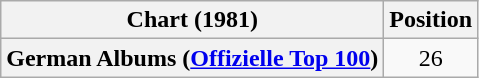<table class="wikitable plainrowheaders" style="text-align:center">
<tr>
<th scope="col">Chart (1981)</th>
<th scope="col">Position</th>
</tr>
<tr>
<th scope="row">German Albums (<a href='#'>Offizielle Top 100</a>)</th>
<td>26</td>
</tr>
</table>
